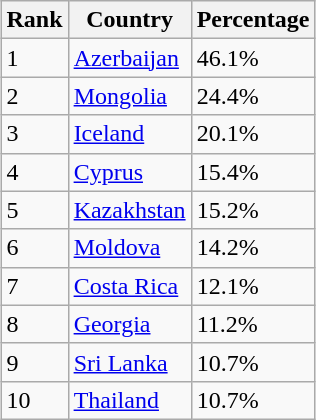<table class="wikitable sortable" style="margin-left: auto; margin-right: auto; border: none;">
<tr>
<th>Rank</th>
<th>Country</th>
<th>Percentage</th>
</tr>
<tr>
<td>1</td>
<td> <a href='#'>Azerbaijan</a></td>
<td>46.1%</td>
</tr>
<tr>
<td>2</td>
<td> <a href='#'>Mongolia</a></td>
<td>24.4%</td>
</tr>
<tr>
<td>3</td>
<td> <a href='#'>Iceland</a></td>
<td>20.1%</td>
</tr>
<tr>
<td>4</td>
<td> <a href='#'>Cyprus</a></td>
<td>15.4%</td>
</tr>
<tr>
<td>5</td>
<td> <a href='#'>Kazakhstan</a></td>
<td>15.2%</td>
</tr>
<tr>
<td>6</td>
<td> <a href='#'>Moldova</a></td>
<td>14.2%</td>
</tr>
<tr>
<td>7</td>
<td> <a href='#'>Costa Rica</a></td>
<td>12.1%</td>
</tr>
<tr>
<td>8</td>
<td> <a href='#'>Georgia</a></td>
<td>11.2%</td>
</tr>
<tr>
<td>9</td>
<td> <a href='#'>Sri Lanka</a></td>
<td>10.7%</td>
</tr>
<tr>
<td>10</td>
<td> <a href='#'>Thailand</a></td>
<td>10.7%</td>
</tr>
</table>
